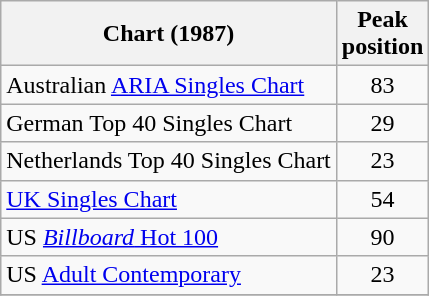<table class="wikitable">
<tr>
<th>Chart (1987)</th>
<th>Peak<br>position</th>
</tr>
<tr>
<td>Australian <a href='#'>ARIA Singles Chart</a></td>
<td align="center">83</td>
</tr>
<tr>
<td>German Top 40 Singles Chart</td>
<td align="center">29</td>
</tr>
<tr>
<td>Netherlands Top 40 Singles Chart</td>
<td align="center">23</td>
</tr>
<tr>
<td><a href='#'>UK Singles Chart</a></td>
<td align="center">54</td>
</tr>
<tr>
<td>US <a href='#'><em>Billboard</em> Hot 100</a></td>
<td align="center">90</td>
</tr>
<tr>
<td>US <a href='#'>Adult Contemporary</a></td>
<td align="center">23</td>
</tr>
<tr>
</tr>
</table>
